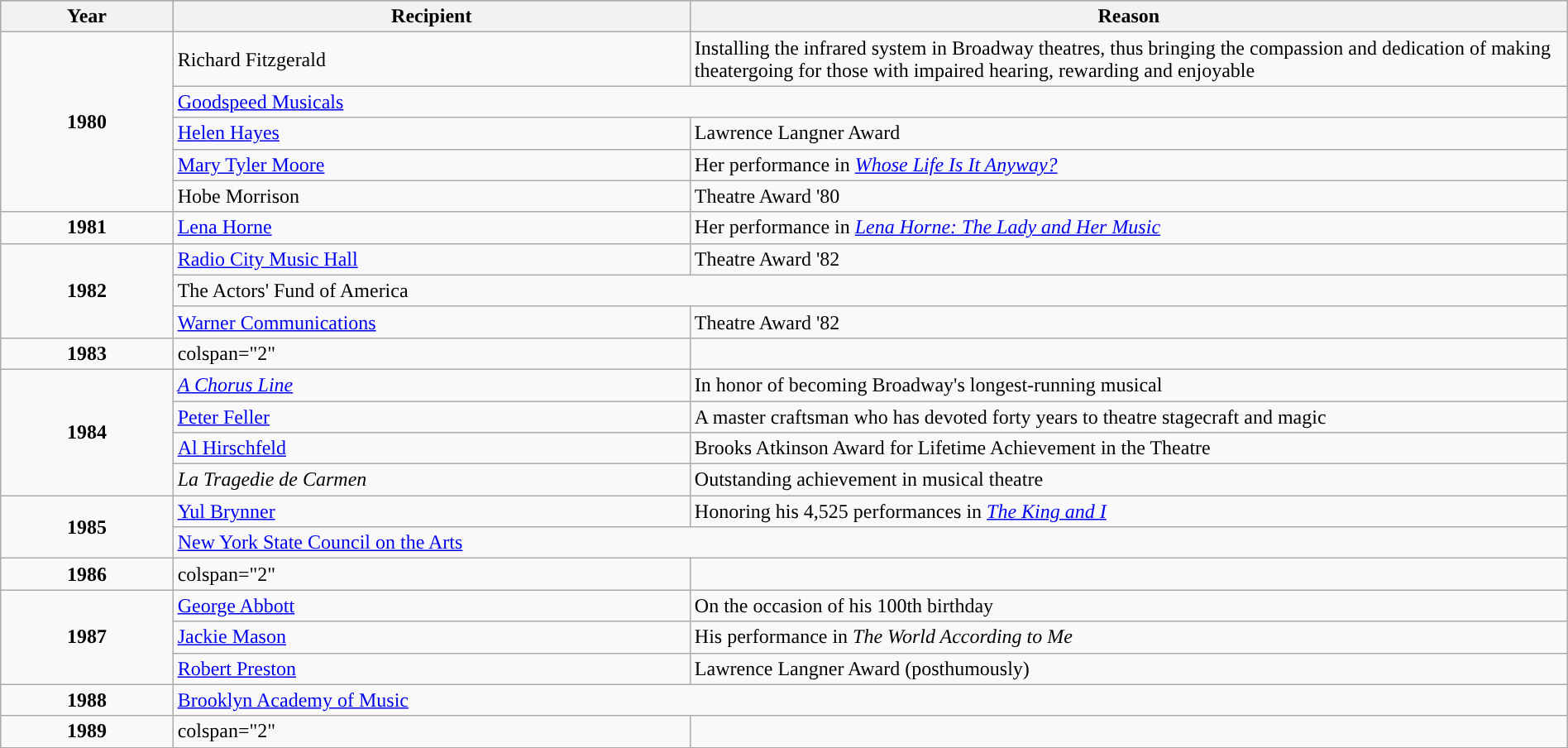<table class="wikitable" style="width:100%;">
<tr style="background:#bebebe;">
<th style="width:11%;">Year</th>
<th style="width:33%;”">Recipient</th>
<th style="width:56%;”">Reason</th>
</tr>
<tr>
<td rowspan="5" align="center"><strong>1980</strong><br></td>
<td>Richard Fitzgerald</td>
<td>Installing the infrared system in Broadway theatres, thus bringing the compassion and dedication of making theatergoing for those with impaired hearing, rewarding and enjoyable</td>
</tr>
<tr>
<td colspan="2"><a href='#'>Goodspeed Musicals</a></td>
</tr>
<tr>
<td><a href='#'>Helen Hayes</a></td>
<td>Lawrence Langner Award</td>
</tr>
<tr>
<td><a href='#'>Mary Tyler Moore</a></td>
<td>Her performance in <em><a href='#'>Whose Life Is It Anyway?</a></em></td>
</tr>
<tr>
<td>Hobe Morrison</td>
<td>Theatre Award '80</td>
</tr>
<tr>
<td align="center"><strong>1981</strong><br></td>
<td><a href='#'>Lena Horne</a></td>
<td>Her performance in <em><a href='#'>Lena Horne: The Lady and Her Music</a></em></td>
</tr>
<tr>
<td rowspan="3" align="center"><strong>1982</strong><br></td>
<td><a href='#'>Radio City Music Hall</a></td>
<td>Theatre Award '82</td>
</tr>
<tr>
<td colspan="2">The Actors' Fund of America</td>
</tr>
<tr>
<td><a href='#'>Warner Communications</a></td>
<td>Theatre Award '82</td>
</tr>
<tr>
<td align="center"><strong>1983</strong><br></td>
<td>colspan="2" </td>
</tr>
<tr>
<td rowspan="4" align="center"><strong>1984</strong><br></td>
<td><em><a href='#'>A Chorus Line</a></em></td>
<td>In honor of becoming Broadway's longest-running musical</td>
</tr>
<tr>
<td><a href='#'>Peter Feller</a></td>
<td>A master craftsman who has devoted forty years to theatre stagecraft and magic</td>
</tr>
<tr>
<td><a href='#'>Al Hirschfeld</a></td>
<td>Brooks Atkinson Award for Lifetime Achievement in the Theatre</td>
</tr>
<tr>
<td><em>La Tragedie de Carmen</em></td>
<td>Outstanding achievement in musical theatre</td>
</tr>
<tr>
<td rowspan="2" align="center"><strong>1985</strong><br></td>
<td><a href='#'>Yul Brynner</a></td>
<td>Honoring his 4,525 performances in <em><a href='#'>The King and I</a></em></td>
</tr>
<tr>
<td colspan="2"><a href='#'>New York State Council on the Arts</a></td>
</tr>
<tr>
<td align="center"><strong>1986</strong><br></td>
<td>colspan="2" </td>
</tr>
<tr>
<td rowspan="3" align="center"><strong>1987</strong><br></td>
<td><a href='#'>George Abbott</a></td>
<td>On the occasion of his 100th birthday</td>
</tr>
<tr>
<td><a href='#'>Jackie Mason</a></td>
<td>His performance in <em>The World According to Me</em></td>
</tr>
<tr>
<td><a href='#'>Robert Preston</a></td>
<td>Lawrence Langner Award (posthumously)</td>
</tr>
<tr>
<td align="center"><strong>1988</strong><br></td>
<td colspan="2"><a href='#'>Brooklyn Academy of Music</a></td>
</tr>
<tr>
<td align="center"><strong>1989</strong><br></td>
<td>colspan="2" </td>
</tr>
</table>
